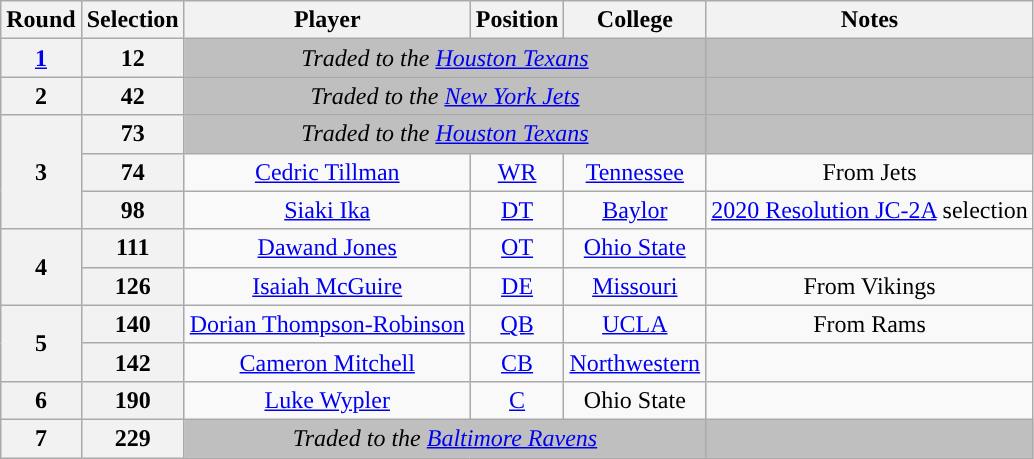<table class="wikitable" style="text-align:center">
<tr>
<th>Round</th>
<th>Selection</th>
<th>Player</th>
<th>Position</th>
<th>College</th>
<th>Notes</th>
</tr>
<tr>
<th><a href='#'>1</a></th>
<th>12</th>
<td colspan="3" style="background:#BFBFBF"><em>Traded to the <a href='#'>Houston Texans</a></em></td>
<td style="background:#BFBFBF"></td>
</tr>
<tr>
<th>2</th>
<th>42</th>
<td colspan="3" style="background:#BFBFBF"><em>Traded to the <a href='#'>New York Jets</a></em></td>
<td style="background:#BFBFBF"></td>
</tr>
<tr>
<th rowspan="3">3</th>
<th>73</th>
<td colspan="3" style="background:#BFBFBF"><em>Traded to the <a href='#'>Houston Texans</a></em></td>
<td style="background:#BFBFBF"></td>
</tr>
<tr>
<th>74</th>
<td><a href='#'>Cedric Tillman</a></td>
<td><a href='#'>WR</a></td>
<td><a href='#'>Tennessee</a></td>
<td>From Jets</td>
</tr>
<tr>
<th>98</th>
<td><a href='#'>Siaki Ika</a></td>
<td><a href='#'>DT</a></td>
<td><a href='#'>Baylor</a></td>
<td><a href='#'>2020 Resolution JC-2A</a> selection</td>
</tr>
<tr>
<th rowspan="2">4</th>
<th>111</th>
<td><a href='#'>Dawand Jones</a></td>
<td><a href='#'>OT</a></td>
<td><a href='#'>Ohio State</a></td>
<td></td>
</tr>
<tr>
<th>126</th>
<td><a href='#'>Isaiah McGuire</a></td>
<td><a href='#'>DE</a></td>
<td><a href='#'>Missouri</a></td>
<td>From Vikings</td>
</tr>
<tr>
<th rowspan="2">5</th>
<th>140</th>
<td><a href='#'>Dorian Thompson-Robinson</a></td>
<td><a href='#'>QB</a></td>
<td><a href='#'>UCLA</a></td>
<td>From Rams</td>
</tr>
<tr>
<th>142</th>
<td><a href='#'>Cameron Mitchell</a></td>
<td><a href='#'>CB</a></td>
<td><a href='#'>Northwestern</a></td>
<td></td>
</tr>
<tr>
<th>6</th>
<th>190</th>
<td><a href='#'>Luke Wypler</a></td>
<td><a href='#'>C</a></td>
<td>Ohio State</td>
<td></td>
</tr>
<tr>
<th>7</th>
<th>229</th>
<td colspan="3" style="background:#BFBFBF"><em>Traded to the <a href='#'>Baltimore Ravens</a></em></td>
<td style="background:#BFBFBF"></td>
</tr>
</table>
